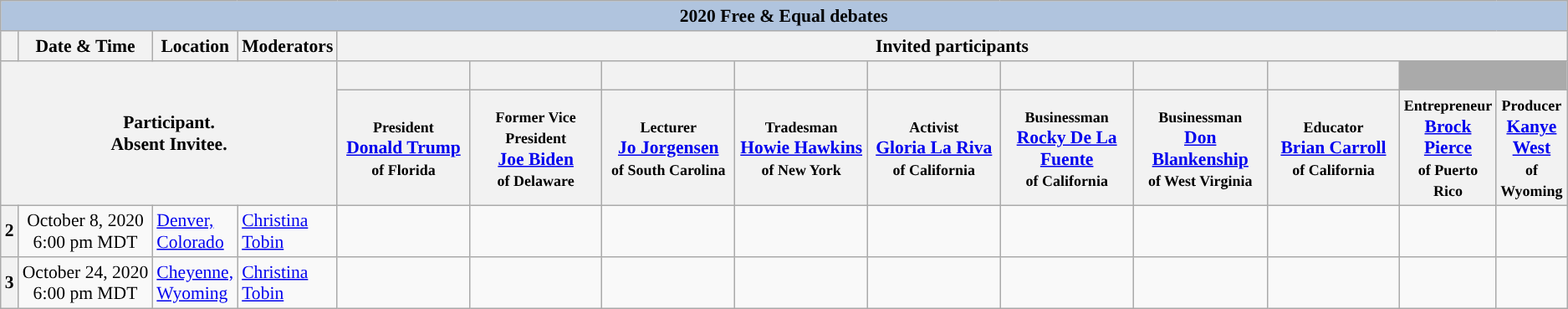<table class="wikitable" style="font-size:90%">
<tr>
<th style="background:#B0C4DE" colspan="14">2020 Free & Equal debates</th>
</tr>
<tr>
<th></th>
<th>Date & Time</th>
<th>Location</th>
<th>Moderators</th>
<th scope="col" colspan="10">Invited participants</th>
</tr>
<tr>
<th colspan="4" rowspan="2"> Participant.<br> Absent Invitee.</th>
<th scope="col" style="width:7em; background:"><a href='#'></a></th>
<th scope="col" style="width:7em; background:"><a href='#'></a></th>
<th scope="col" style="width:7em; background:"><a href='#'></a></th>
<th scope="col" style="width:7em; background:"><a href='#'></a><br><a href='#'></a></th>
<th scope="col" style="width:7em; background:"><a href='#'></a></th>
<th scope="col" style="width:7em; background:"><a href='#'></a><br><a href='#'></a></th>
<th scope="col" style="width:7em; background:"><a href='#'></a></th>
<th scope="col" style="width:7em; background:"><a href='#'></a></th>
<th colspan="2" scope="col" style="width:14em; background:#AAAAAA;"><em><a href='#'></a></em></th>
</tr>
<tr>
<th><small>President</small><br><a href='#'>Donald Trump</a><br><small>of Florida</small></th>
<th><small>Former Vice President</small><br><a href='#'>Joe Biden</a><br><small>of Delaware</small></th>
<th><small>Lecturer</small><br><a href='#'>Jo Jorgensen</a><br><small>of South Carolina</small></th>
<th><small>Tradesman</small><br><a href='#'>Howie Hawkins</a><br><small>of New York</small></th>
<th><small>Activist</small><br><a href='#'>Gloria La Riva</a><br><small>of California</small></th>
<th><small>Businessman</small><br><a href='#'>Rocky De La Fuente</a><br><small>of California</small></th>
<th><small>Businessman</small><br><a href='#'>Don Blankenship</a><br><small>of West Virginia</small></th>
<th><small>Educator</small><br><a href='#'>Brian Carroll</a><br><small>of California</small></th>
<th><small>Entrepreneur</small><br><a href='#'>Brock Pierce</a><br><small>of Puerto Rico</small></th>
<th><small>Producer</small><br><a href='#'>Kanye West</a><br><small>of Wyoming</small></th>
</tr>
<tr>
<th>2</th>
<td style="white-space:nowrap; text-align:center;">October 8, 2020<br>6:00 pm MDT</td>
<td><a href='#'>Denver, Colorado</a></td>
<td><a href='#'>Christina Tobin</a></td>
<td></td>
<td></td>
<td></td>
<td></td>
<td></td>
<td></td>
<td></td>
<td></td>
<td></td>
<td></td>
</tr>
<tr>
<th>3</th>
<td style="white-space:nowrap; text-align:center;">October 24, 2020<br>6:00 pm MDT</td>
<td><a href='#'>Cheyenne, Wyoming</a></td>
<td><a href='#'>Christina Tobin</a></td>
<td></td>
<td></td>
<td></td>
<td></td>
<td></td>
<td></td>
<td></td>
<td></td>
<td></td>
<td></td>
</tr>
</table>
